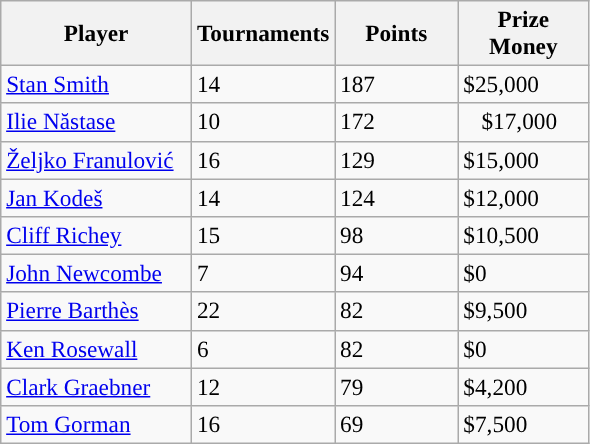<table class="sortable wikitable" style=font-size:97%>
<tr>
<th style="width:120px">Player</th>
<th style="width:70px">Tournaments</th>
<th style="width:75px">Points</th>
<th style="width:80px">Prize Money</th>
</tr>
<tr>
<td> <a href='#'>Stan Smith</a></td>
<td>14</td>
<td>187</td>
<td>$25,000</td>
</tr>
<tr>
<td> <a href='#'>Ilie Năstase</a></td>
<td>10</td>
<td>172</td>
<td>$17,000</td>
</tr>
<tr>
<td> <a href='#'>Željko Franulović</a></td>
<td>16</td>
<td>129</td>
<td>$15,000</td>
</tr>
<tr>
<td> <a href='#'>Jan Kodeš</a></td>
<td>14</td>
<td>124</td>
<td>$12,000</td>
</tr>
<tr>
<td> <a href='#'>Cliff Richey</a></td>
<td>15</td>
<td>98</td>
<td>$10,500</td>
</tr>
<tr>
<td> <a href='#'>John Newcombe</a></td>
<td>7</td>
<td>94</td>
<td>$0</td>
</tr>
<tr>
<td> <a href='#'>Pierre Barthès</a></td>
<td>22</td>
<td>82</td>
<td>$9,500</td>
</tr>
<tr>
<td> <a href='#'>Ken Rosewall</a></td>
<td>6</td>
<td>82</td>
<td>$0</td>
</tr>
<tr>
<td> <a href='#'>Clark Graebner</a></td>
<td>12</td>
<td>79</td>
<td>$4,200</td>
</tr>
<tr>
<td> <a href='#'>Tom Gorman</a></td>
<td>16</td>
<td>69</td>
<td>$7,500</td>
</tr>
</table>
